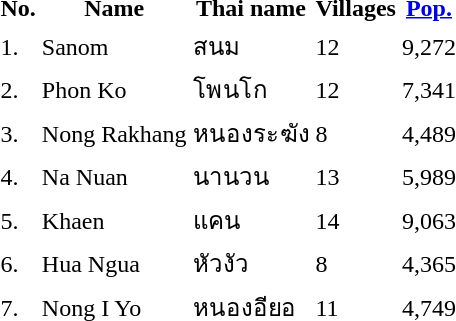<table>
<tr>
<th>No.</th>
<th>Name</th>
<th>Thai name</th>
<th>Villages</th>
<th><a href='#'>Pop.</a></th>
</tr>
<tr>
<td>1.</td>
<td>Sanom</td>
<td>สนม</td>
<td>12</td>
<td>9,272</td>
<td></td>
</tr>
<tr>
<td>2.</td>
<td>Phon Ko</td>
<td>โพนโก</td>
<td>12</td>
<td>7,341</td>
<td></td>
</tr>
<tr>
<td>3.</td>
<td>Nong Rakhang</td>
<td>หนองระฆัง</td>
<td>8</td>
<td>4,489</td>
<td></td>
</tr>
<tr>
<td>4.</td>
<td>Na Nuan</td>
<td>นานวน</td>
<td>13</td>
<td>5,989</td>
<td></td>
</tr>
<tr>
<td>5.</td>
<td>Khaen</td>
<td>แคน</td>
<td>14</td>
<td>9,063</td>
<td></td>
</tr>
<tr>
<td>6.</td>
<td>Hua Ngua</td>
<td>หัวงัว</td>
<td>8</td>
<td>4,365</td>
<td></td>
</tr>
<tr>
<td>7.</td>
<td>Nong I Yo</td>
<td>หนองอียอ</td>
<td>11</td>
<td>4,749</td>
<td></td>
</tr>
</table>
